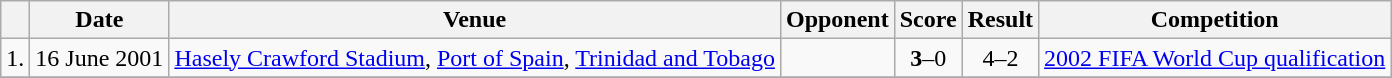<table class="wikitable">
<tr>
<th></th>
<th>Date</th>
<th>Venue</th>
<th>Opponent</th>
<th>Score</th>
<th>Result</th>
<th>Competition</th>
</tr>
<tr>
<td align="center">1.</td>
<td>16 June 2001</td>
<td><a href='#'>Hasely Crawford Stadium</a>, <a href='#'>Port of Spain</a>, <a href='#'>Trinidad and Tobago</a></td>
<td></td>
<td align="center"><strong>3</strong>–0</td>
<td align="center">4–2</td>
<td><a href='#'>2002 FIFA World Cup qualification</a></td>
</tr>
<tr>
</tr>
</table>
